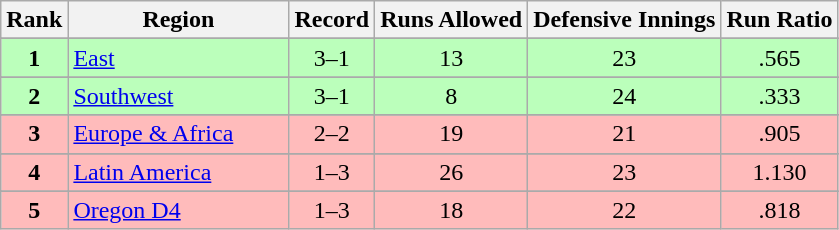<table class="wikitable">
<tr>
<th>Rank</th>
<th>Region</th>
<th>Record</th>
<th>Runs Allowed</th>
<th>Defensive Innings</th>
<th>Run Ratio</th>
</tr>
<tr>
</tr>
<tr bgcolor="bbffbb">
<td align=center><strong>1</strong></td>
<td align="left" width="120"> <a href='#'>East</a></td>
<td align=center>3–1</td>
<td align=center>13</td>
<td align=center>23</td>
<td align=center>.565</td>
</tr>
<tr>
</tr>
<tr bgcolor="bbffbb">
<td align=center><strong>2</strong></td>
<td align="left" width="120"> <a href='#'>Southwest</a></td>
<td align=center>3–1</td>
<td align=center>8</td>
<td align=center>24</td>
<td align=center>.333</td>
</tr>
<tr>
</tr>
<tr bgcolor="ffbbbb">
<td align=center><strong>3</strong></td>
<td align="left" width="140"> <a href='#'>Europe & Africa</a></td>
<td align=center>2–2</td>
<td align=center>19</td>
<td align=center>21</td>
<td align=center>.905</td>
</tr>
<tr>
</tr>
<tr bgcolor="ffbbbb">
<td align=center><strong>4</strong></td>
<td align="left" width="120"> <a href='#'>Latin America</a></td>
<td align=center>1–3</td>
<td align=center>26</td>
<td align=center>23</td>
<td align=center>1.130</td>
</tr>
<tr>
</tr>
<tr bgcolor="ffbbbb">
<td align=center><strong>5</strong></td>
<td align="left" width="120"> <a href='#'>Oregon D4</a></td>
<td align=center>1–3</td>
<td align=center>18</td>
<td align=center>22</td>
<td align=center>.818</td>
</tr>
</table>
